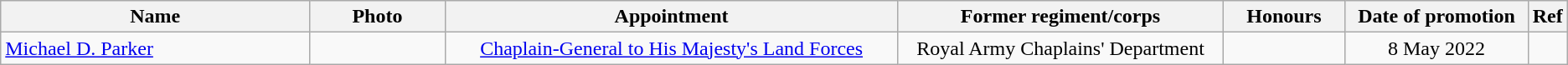<table class="wikitable">
<tr>
<th width="300" align="center">Name</th>
<th width="120" align="center">Photo</th>
<th width="440" align="center">Appointment</th>
<th width="300" align="center">Former regiment/corps</th>
<th width="100" align="center">Honours</th>
<th width="160" align="center">Date of promotion</th>
<th width="20" align="center">Ref</th>
</tr>
<tr>
<td><a href='#'>Michael D. Parker</a></td>
<td></td>
<td align="center"><a href='#'>Chaplain-General to His Majesty's Land Forces</a></td>
<td align="center">Royal Army Chaplains' Department</td>
<td></td>
<td align="center">8 May 2022</td>
<td></td>
</tr>
</table>
